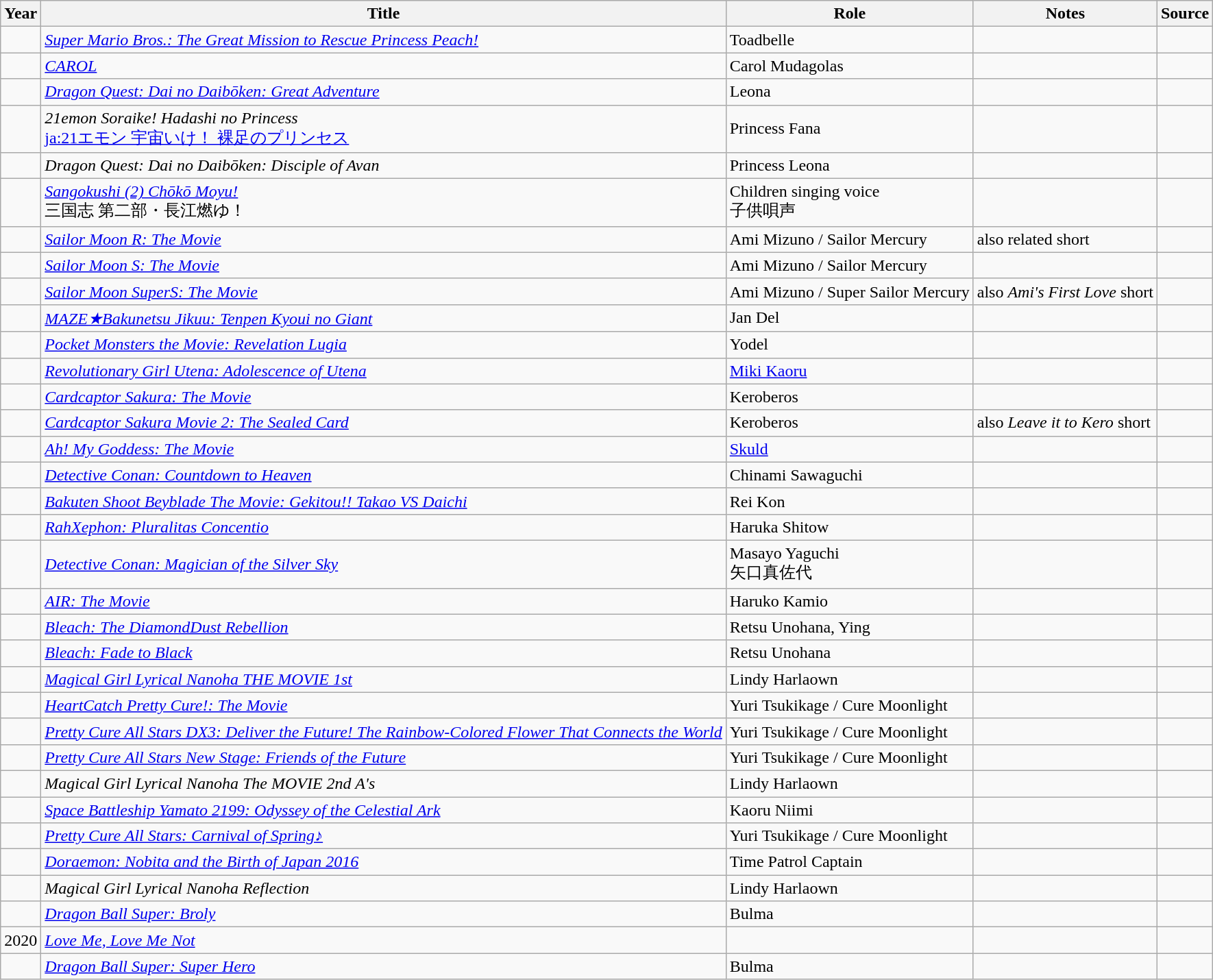<table class="wikitable sortable plainrowheaders">
<tr>
<th>Year</th>
<th>Title</th>
<th>Role</th>
<th class="unsortable">Notes</th>
<th class="unsortable">Source</th>
</tr>
<tr>
<td></td>
<td><em><a href='#'>Super Mario Bros.: The Great Mission to Rescue Princess Peach!</a></em></td>
<td>Toadbelle</td>
<td></td>
<td></td>
</tr>
<tr>
<td></td>
<td><em><a href='#'>CAROL</a></em></td>
<td>Carol Mudagolas</td>
<td></td>
<td></td>
</tr>
<tr>
<td></td>
<td><em><a href='#'>Dragon Quest: Dai no Daibōken: Great Adventure</a></em></td>
<td>Leona</td>
<td></td>
<td></td>
</tr>
<tr>
<td></td>
<td><em>21emon Soraike! Hadashi no Princess</em><br><a href='#'>ja:21エモン 宇宙いけ！ 裸足のプリンセス</a></td>
<td>Princess Fana</td>
<td></td>
<td></td>
</tr>
<tr>
<td></td>
<td><em>Dragon Quest: Dai no Daibōken: Disciple of Avan</em></td>
<td>Princess Leona</td>
<td></td>
<td></td>
</tr>
<tr>
<td></td>
<td><em><a href='#'>Sangokushi (2) Chōkō Moyu!</a></em> <br>三国志 第二部・長江燃ゆ！</td>
<td>Children singing voice<br>子供唄声</td>
<td></td>
<td></td>
</tr>
<tr>
<td></td>
<td><em><a href='#'>Sailor Moon R: The Movie </a></em></td>
<td>Ami Mizuno / Sailor Mercury</td>
<td>also related short</td>
<td></td>
</tr>
<tr>
<td></td>
<td><em><a href='#'>Sailor Moon S: The Movie</a></em></td>
<td>Ami Mizuno / Sailor Mercury</td>
<td></td>
<td></td>
</tr>
<tr>
<td></td>
<td><em><a href='#'>Sailor Moon SuperS: The Movie</a></em></td>
<td>Ami Mizuno / Super Sailor Mercury</td>
<td>also <em>Ami's First Love</em> short</td>
<td></td>
</tr>
<tr>
<td></td>
<td><em><a href='#'>MAZE★Bakunetsu Jikuu: Tenpen Kyoui no Giant</a></em></td>
<td>Jan Del</td>
<td></td>
<td></td>
</tr>
<tr>
<td></td>
<td><em><a href='#'>Pocket Monsters the Movie: Revelation Lugia</a></em></td>
<td>Yodel</td>
<td></td>
<td></td>
</tr>
<tr>
<td></td>
<td><em><a href='#'>Revolutionary Girl Utena: Adolescence of Utena</a></em></td>
<td><a href='#'>Miki Kaoru</a></td>
<td></td>
<td></td>
</tr>
<tr>
<td></td>
<td><em><a href='#'>Cardcaptor Sakura: The Movie</a></em></td>
<td>Keroberos</td>
<td></td>
<td></td>
</tr>
<tr>
<td></td>
<td><em><a href='#'>Cardcaptor Sakura Movie 2: The Sealed Card</a></em></td>
<td>Keroberos</td>
<td>also <em>Leave it to Kero</em> short</td>
<td></td>
</tr>
<tr>
<td></td>
<td><em><a href='#'>Ah! My Goddess: The Movie</a></em></td>
<td><a href='#'>Skuld</a></td>
<td></td>
<td></td>
</tr>
<tr>
<td></td>
<td><em><a href='#'>Detective Conan: Countdown to Heaven</a></em></td>
<td>Chinami Sawaguchi</td>
<td></td>
<td></td>
</tr>
<tr>
<td></td>
<td><em><a href='#'>Bakuten Shoot Beyblade The Movie: Gekitou!! Takao VS Daichi</a></em></td>
<td>Rei Kon</td>
<td></td>
<td></td>
</tr>
<tr>
<td></td>
<td><em><a href='#'>RahXephon: Pluralitas Concentio</a></em></td>
<td>Haruka Shitow</td>
<td></td>
<td></td>
</tr>
<tr>
<td></td>
<td><em><a href='#'>Detective Conan: Magician of the Silver Sky</a></em></td>
<td>Masayo Yaguchi<br>矢口真佐代</td>
<td></td>
<td></td>
</tr>
<tr>
<td></td>
<td><em><a href='#'>AIR: The Movie</a></em></td>
<td>Haruko Kamio</td>
<td></td>
<td></td>
</tr>
<tr>
<td></td>
<td><em><a href='#'>Bleach: The DiamondDust Rebellion</a></em></td>
<td>Retsu Unohana, Ying </td>
<td></td>
<td></td>
</tr>
<tr>
<td></td>
<td><em><a href='#'>Bleach: Fade to Black</a></em></td>
<td>Retsu Unohana</td>
<td></td>
<td></td>
</tr>
<tr>
<td></td>
<td><em><a href='#'>Magical Girl Lyrical Nanoha THE MOVIE 1st</a></em></td>
<td>Lindy Harlaown</td>
<td></td>
<td></td>
</tr>
<tr>
<td></td>
<td><em><a href='#'>HeartCatch Pretty Cure!: The Movie</a></em></td>
<td>Yuri Tsukikage / Cure Moonlight</td>
<td></td>
<td></td>
</tr>
<tr>
<td></td>
<td><em><a href='#'>Pretty Cure All Stars DX3: Deliver the Future! The Rainbow-Colored Flower That Connects the World</a></em></td>
<td>Yuri Tsukikage / Cure Moonlight</td>
<td></td>
<td></td>
</tr>
<tr>
<td></td>
<td><em><a href='#'>Pretty Cure All Stars New Stage: Friends of the Future</a></em></td>
<td>Yuri Tsukikage / Cure Moonlight</td>
<td></td>
<td></td>
</tr>
<tr>
<td></td>
<td><em>Magical Girl Lyrical Nanoha The MOVIE 2nd A's</em></td>
<td>Lindy Harlaown</td>
<td></td>
<td></td>
</tr>
<tr>
<td></td>
<td><em><a href='#'>Space Battleship Yamato 2199: Odyssey of the Celestial Ark</a></em></td>
<td>Kaoru Niimi</td>
<td></td>
<td></td>
</tr>
<tr>
<td></td>
<td><em><a href='#'>Pretty Cure All Stars: Carnival of Spring♪</a></em></td>
<td>Yuri Tsukikage / Cure Moonlight</td>
<td></td>
<td></td>
</tr>
<tr>
<td></td>
<td><em><a href='#'>Doraemon: Nobita and the Birth of Japan 2016</a></em></td>
<td>Time Patrol Captain </td>
<td></td>
<td></td>
</tr>
<tr>
<td></td>
<td><em>Magical Girl Lyrical Nanoha Reflection</em></td>
<td>Lindy Harlaown</td>
<td></td>
<td></td>
</tr>
<tr>
<td></td>
<td><em><a href='#'>Dragon Ball Super: Broly</a></em></td>
<td>Bulma</td>
<td></td>
<td></td>
</tr>
<tr>
<td>2020</td>
<td><em><a href='#'>Love Me, Love Me Not</a></em></td>
<td></td>
<td></td>
<td></td>
</tr>
<tr>
<td></td>
<td><em><a href='#'>Dragon Ball Super: Super Hero</a></em></td>
<td>Bulma</td>
<td></td>
<td></td>
</tr>
</table>
